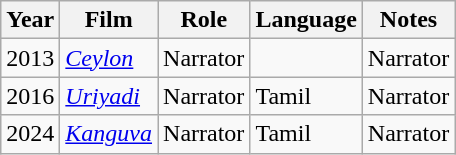<table class="wikitable sortable">
<tr>
<th scope="col">Year</th>
<th scope="col">Film</th>
<th scope="col">Role</th>
<th scope="col">Language</th>
<th scope="col" class="unsortable">Notes</th>
</tr>
<tr>
<td rowspan=1>2013</td>
<td><em><a href='#'>Ceylon</a></em></td>
<td>Narrator</td>
<td></td>
<td>Narrator</td>
</tr>
<tr>
<td rowspan=1>2016</td>
<td><em><a href='#'>Uriyadi</a></em></td>
<td>Narrator</td>
<td>Tamil</td>
<td>Narrator</td>
</tr>
<tr>
<td rowspan=1>2024</td>
<td><em><a href='#'>Kanguva</a></em></td>
<td>Narrator</td>
<td>Tamil</td>
<td>Narrator</td>
</tr>
</table>
